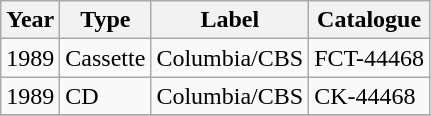<table class="wikitable">
<tr>
<th>Year</th>
<th>Type</th>
<th>Label</th>
<th>Catalogue</th>
</tr>
<tr>
<td>1989</td>
<td>Cassette</td>
<td>Columbia/CBS</td>
<td>FCT-44468</td>
</tr>
<tr>
<td>1989</td>
<td>CD</td>
<td>Columbia/CBS</td>
<td>CK-44468</td>
</tr>
<tr>
</tr>
</table>
